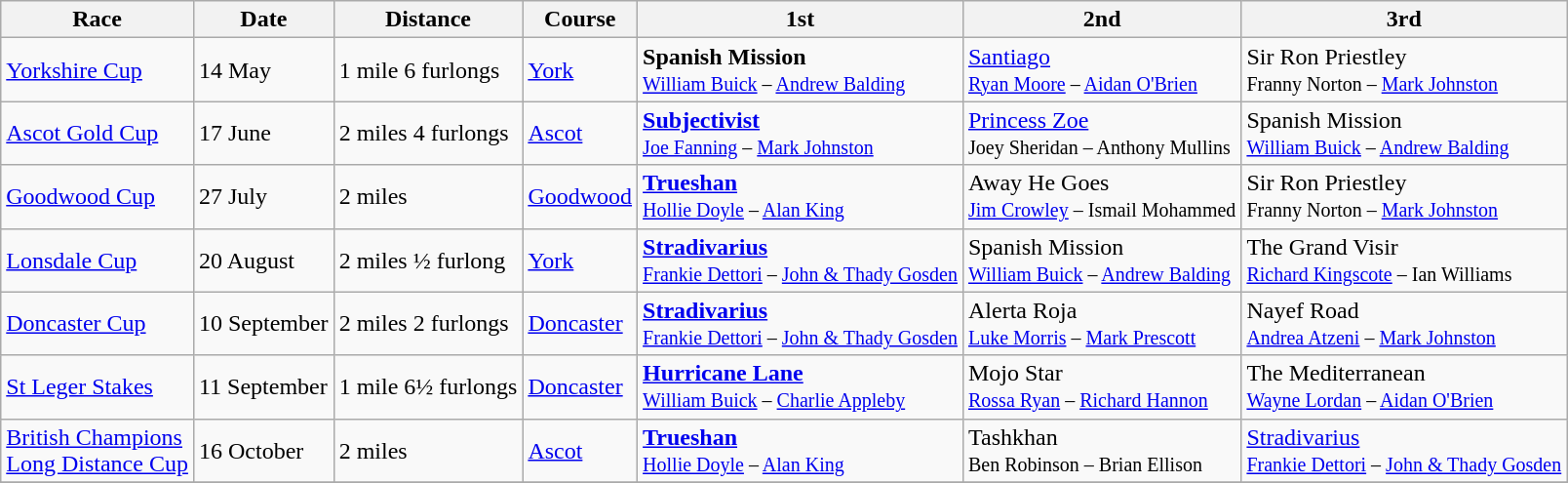<table class="wikitable sortable">
<tr>
<th>Race</th>
<th>Date</th>
<th>Distance</th>
<th>Course</th>
<th>1st</th>
<th>2nd</th>
<th>3rd</th>
</tr>
<tr>
<td><a href='#'>Yorkshire Cup</a></td>
<td>14 May</td>
<td>1 mile 6 furlongs</td>
<td><a href='#'>York</a></td>
<td><strong>Spanish Mission</strong><br><small><a href='#'>William Buick</a> – <a href='#'>Andrew Balding</a></small></td>
<td><a href='#'>Santiago</a><br><small><a href='#'>Ryan Moore</a> – <a href='#'>Aidan O'Brien</a></small></td>
<td>Sir Ron Priestley<br><small>Franny Norton – <a href='#'>Mark Johnston</a></small></td>
</tr>
<tr>
<td><a href='#'>Ascot Gold Cup</a></td>
<td>17 June</td>
<td>2 miles 4 furlongs</td>
<td><a href='#'>Ascot</a></td>
<td><strong><a href='#'>Subjectivist</a></strong><br><small><a href='#'>Joe Fanning</a> – <a href='#'>Mark Johnston</a></small></td>
<td><a href='#'>Princess Zoe</a><br><small>Joey Sheridan – Anthony Mullins</small></td>
<td>Spanish Mission<br><small><a href='#'>William Buick</a> – <a href='#'>Andrew Balding</a></small></td>
</tr>
<tr>
<td><a href='#'>Goodwood Cup</a></td>
<td>27 July</td>
<td>2 miles</td>
<td><a href='#'>Goodwood</a></td>
<td><strong><a href='#'>Trueshan</a></strong><br><small><a href='#'>Hollie Doyle</a> – <a href='#'>Alan King</a></small></td>
<td>Away He Goes<br><small><a href='#'>Jim Crowley</a> – Ismail Mohammed</small></td>
<td>Sir Ron Priestley<br><small>Franny Norton – <a href='#'>Mark Johnston</a></small></td>
</tr>
<tr>
<td><a href='#'>Lonsdale Cup</a></td>
<td>20 August</td>
<td>2 miles ½ furlong</td>
<td><a href='#'>York</a></td>
<td><strong><a href='#'>Stradivarius</a></strong><br><small><a href='#'>Frankie Dettori</a> – <a href='#'>John & Thady Gosden</a></small></td>
<td>Spanish Mission<br><small><a href='#'>William Buick</a> – <a href='#'>Andrew Balding</a></small></td>
<td>The Grand Visir<br><small><a href='#'>Richard Kingscote</a> – Ian Williams</small></td>
</tr>
<tr>
<td><a href='#'>Doncaster Cup</a></td>
<td>10 September</td>
<td>2 miles 2 furlongs</td>
<td><a href='#'>Doncaster</a></td>
<td><strong><a href='#'>Stradivarius</a></strong><br><small><a href='#'>Frankie Dettori</a> – <a href='#'>John & Thady Gosden</a></small></td>
<td>Alerta Roja<br><small><a href='#'>Luke Morris</a> – <a href='#'>Mark Prescott</a></small></td>
<td>Nayef Road<br><small><a href='#'>Andrea Atzeni</a> – <a href='#'>Mark Johnston</a></small></td>
</tr>
<tr>
<td><a href='#'>St Leger Stakes</a></td>
<td>11 September</td>
<td>1 mile 6½ furlongs</td>
<td><a href='#'>Doncaster</a></td>
<td><strong><a href='#'>Hurricane Lane</a></strong><br><small><a href='#'>William Buick</a> – <a href='#'>Charlie Appleby</a></small></td>
<td>Mojo Star<br><small><a href='#'>Rossa Ryan</a> – <a href='#'>Richard Hannon</a></small></td>
<td>The Mediterranean<br><small><a href='#'>Wayne Lordan</a> – <a href='#'>Aidan O'Brien</a></small></td>
</tr>
<tr>
<td><a href='#'>British Champions<br>Long Distance Cup</a></td>
<td>16 October</td>
<td>2 miles</td>
<td><a href='#'>Ascot</a></td>
<td><strong><a href='#'>Trueshan</a></strong><br><small><a href='#'>Hollie Doyle</a> – <a href='#'>Alan King</a></small></td>
<td>Tashkhan<br><small>Ben Robinson – Brian Ellison</small></td>
<td><a href='#'>Stradivarius</a><br><small><a href='#'>Frankie Dettori</a> – <a href='#'>John & Thady Gosden</a></small></td>
</tr>
<tr>
</tr>
</table>
